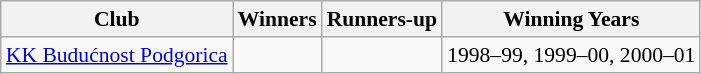<table class="wikitable" style="font-size:90%">
<tr>
<th>Club</th>
<th>Winners</th>
<th>Runners-up</th>
<th>Winning Years</th>
</tr>
<tr>
<td><a href='#'>KK Budućnost Podgorica</a></td>
<td></td>
<td></td>
<td>1998–99, 1999–00, 2000–01</td>
</tr>
</table>
